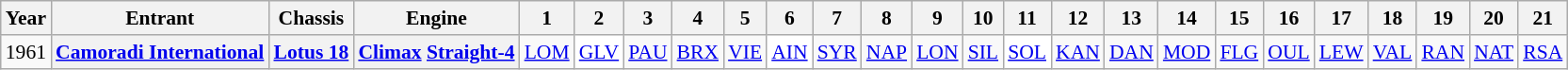<table class="wikitable" style="text-align:center; font-size:90%">
<tr>
<th>Year</th>
<th>Entrant</th>
<th>Chassis</th>
<th>Engine</th>
<th>1</th>
<th>2</th>
<th>3</th>
<th>4</th>
<th>5</th>
<th>6</th>
<th>7</th>
<th>8</th>
<th>9</th>
<th>10</th>
<th>11</th>
<th>12</th>
<th>13</th>
<th>14</th>
<th>15</th>
<th>16</th>
<th>17</th>
<th>18</th>
<th>19</th>
<th>20</th>
<th>21</th>
</tr>
<tr>
<td>1961</td>
<th><a href='#'>Camoradi International</a></th>
<th><a href='#'>Lotus 18</a></th>
<th><a href='#'>Climax</a> <a href='#'>Straight-4</a></th>
<td><a href='#'>LOM</a></td>
<td style="background:#FFFFFF;"><a href='#'>GLV</a><br></td>
<td><a href='#'>PAU</a></td>
<td><a href='#'>BRX</a></td>
<td><a href='#'>VIE</a></td>
<td style="background:#FFFFFF;"><a href='#'>AIN</a><br></td>
<td><a href='#'>SYR</a></td>
<td><a href='#'>NAP</a></td>
<td><a href='#'>LON</a></td>
<td><a href='#'>SIL</a></td>
<td style="background:#FFFFFF;"><a href='#'>SOL</a><br></td>
<td><a href='#'>KAN</a></td>
<td><a href='#'>DAN</a></td>
<td><a href='#'>MOD</a></td>
<td><a href='#'>FLG</a></td>
<td><a href='#'>OUL</a></td>
<td><a href='#'>LEW</a></td>
<td><a href='#'>VAL</a></td>
<td><a href='#'>RAN</a></td>
<td><a href='#'>NAT</a></td>
<td><a href='#'>RSA</a></td>
</tr>
</table>
